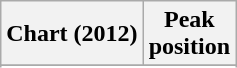<table class="wikitable sortable plainrowheaders" style="text-align:center;">
<tr>
<th scope="col">Chart (2012)</th>
<th scope="col">Peak<br>position</th>
</tr>
<tr>
</tr>
<tr>
</tr>
<tr>
</tr>
</table>
